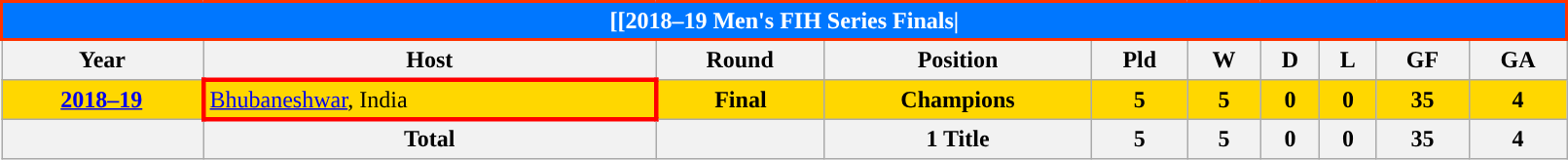<table class="wikitable" style="text-align: center; width:85%">
<tr>
<th colspan=10 style="background: #0077FF;border: 2px solid #ff3300;color: #FFFFFF;">[[2018–19 Men's FIH Series Finals|</th>
</tr>
<tr>
<th>Year</th>
<th>Host</th>
<th>Round</th>
<th>Position</th>
<th>Pld</th>
<th>W</th>
<th>D</th>
<th>L</th>
<th>GF</th>
<th>GA</th>
</tr>
<tr bgcolor=Gold>
<td><strong><a href='#'>2018–19</a></strong></td>
<td style="border: 3px solid red"align=left> <a href='#'>Bhubaneshwar</a>, India</td>
<td><strong>Final</strong></td>
<td><strong>Champions</strong></td>
<td><strong>5</strong></td>
<td><strong>5</strong></td>
<td><strong>0</strong></td>
<td><strong>0</strong></td>
<td><strong>35</strong></td>
<td><strong>4</strong></td>
</tr>
<tr>
<th></th>
<th>Total</th>
<th></th>
<th>1 Title</th>
<th>5</th>
<th>5</th>
<th>0</th>
<th>0</th>
<th>35</th>
<th>4</th>
</tr>
</table>
